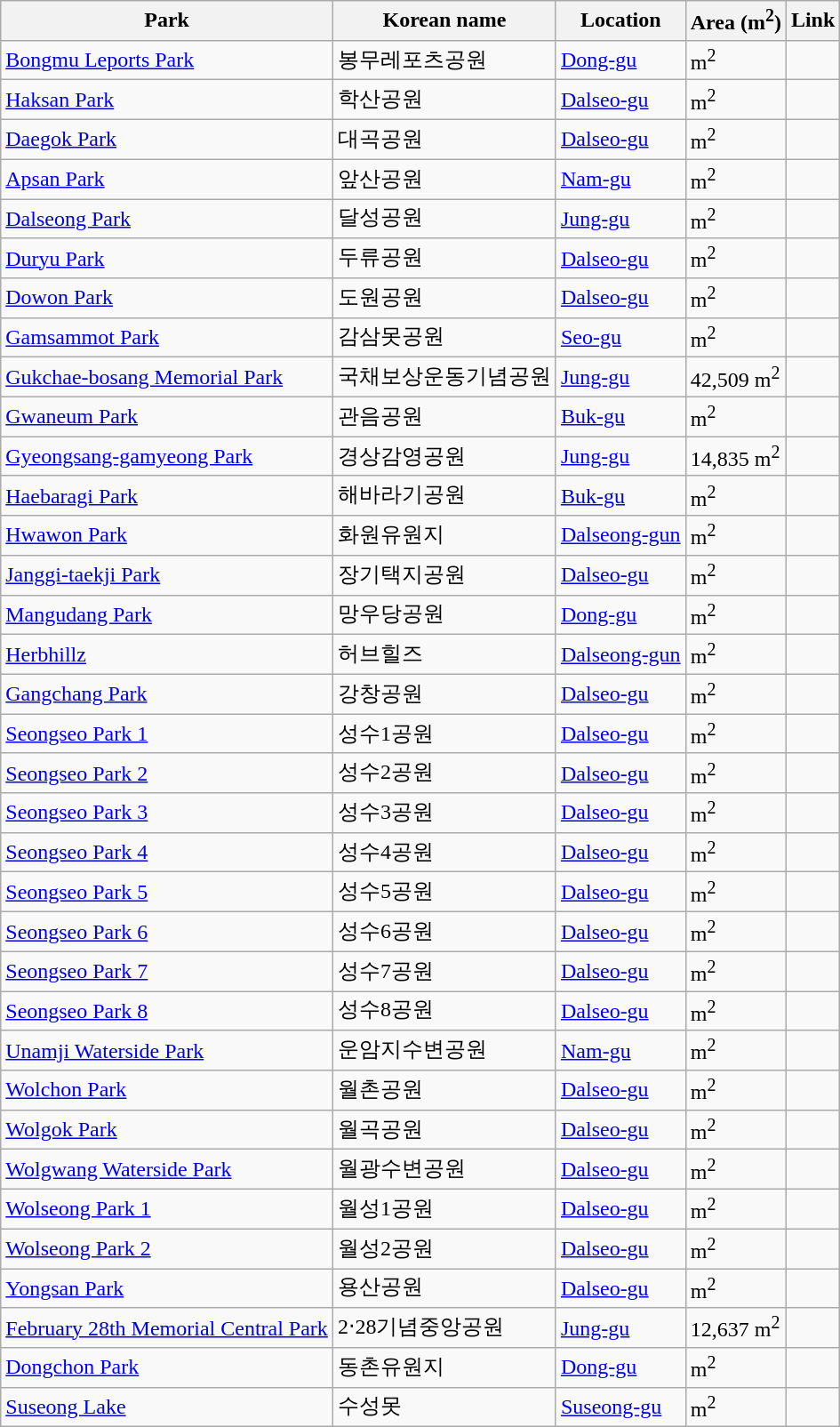<table class="wikitable sortable">
<tr>
<th>Park</th>
<th>Korean name</th>
<th>Location</th>
<th>Area (m<sup>2</sup>)</th>
<th>Link</th>
</tr>
<tr>
<td><a href='#'>Bongmu Leports Park</a></td>
<td>봉무레포츠공원</td>
<td><a href='#'>Dong-gu</a></td>
<td>m<sup>2</sup></td>
<td></td>
</tr>
<tr>
<td><a href='#'>Haksan Park</a></td>
<td>학산공원</td>
<td><a href='#'>Dalseo-gu</a></td>
<td>m<sup>2</sup></td>
<td></td>
</tr>
<tr>
<td><a href='#'>Daegok Park</a></td>
<td>대곡공원</td>
<td><a href='#'>Dalseo-gu</a></td>
<td>m<sup>2</sup></td>
<td></td>
</tr>
<tr>
<td><a href='#'>Apsan Park</a></td>
<td>앞산공원</td>
<td><a href='#'>Nam-gu</a></td>
<td>m<sup>2</sup></td>
<td></td>
</tr>
<tr>
<td><a href='#'>Dalseong Park</a></td>
<td>달성공원</td>
<td><a href='#'>Jung-gu</a></td>
<td>m<sup>2</sup></td>
<td></td>
</tr>
<tr>
<td><a href='#'>Duryu Park</a></td>
<td>두류공원</td>
<td><a href='#'>Dalseo-gu</a></td>
<td>m<sup>2</sup></td>
<td></td>
</tr>
<tr>
<td><a href='#'>Dowon Park</a></td>
<td>도원공원</td>
<td><a href='#'>Dalseo-gu</a></td>
<td>m<sup>2</sup></td>
<td></td>
</tr>
<tr>
<td><a href='#'>Gamsammot Park</a></td>
<td>감삼못공원</td>
<td><a href='#'>Seo-gu</a></td>
<td>m<sup>2</sup></td>
<td></td>
</tr>
<tr>
<td><a href='#'>Gukchae-bosang Memorial Park</a></td>
<td>국채보상운동기념공원</td>
<td><a href='#'>Jung-gu</a></td>
<td>42,509 m<sup>2</sup></td>
<td></td>
</tr>
<tr>
<td><a href='#'>Gwaneum Park</a></td>
<td>관음공원</td>
<td><a href='#'>Buk-gu</a></td>
<td>m<sup>2</sup></td>
<td></td>
</tr>
<tr>
<td><a href='#'>Gyeongsang-gamyeong Park</a></td>
<td>경상감영공원</td>
<td><a href='#'>Jung-gu</a></td>
<td>14,835 m<sup>2</sup></td>
<td></td>
</tr>
<tr>
<td><a href='#'>Haebaragi Park</a></td>
<td>해바라기공원</td>
<td><a href='#'>Buk-gu</a></td>
<td>m<sup>2</sup></td>
<td></td>
</tr>
<tr>
<td><a href='#'>Hwawon Park</a></td>
<td>화원유원지</td>
<td><a href='#'>Dalseong-gun</a></td>
<td>m<sup>2</sup></td>
<td></td>
</tr>
<tr>
<td><a href='#'>Janggi-taekji Park</a></td>
<td>장기택지공원</td>
<td><a href='#'>Dalseo-gu</a></td>
<td>m<sup>2</sup></td>
<td></td>
</tr>
<tr>
<td><a href='#'>Mangudang Park</a></td>
<td>망우당공원</td>
<td><a href='#'>Dong-gu</a></td>
<td>m<sup>2</sup></td>
<td></td>
</tr>
<tr>
<td><a href='#'>Herbhillz</a></td>
<td>허브힐즈</td>
<td><a href='#'>Dalseong-gun</a></td>
<td>m<sup>2</sup></td>
<td></td>
</tr>
<tr>
<td><a href='#'>Gangchang Park</a></td>
<td>강창공원</td>
<td><a href='#'>Dalseo-gu</a></td>
<td>m<sup>2</sup></td>
<td></td>
</tr>
<tr>
<td><a href='#'>Seongseo Park 1</a></td>
<td>성수1공원</td>
<td><a href='#'>Dalseo-gu</a></td>
<td>m<sup>2</sup></td>
<td></td>
</tr>
<tr>
<td><a href='#'>Seongseo Park 2</a></td>
<td>성수2공원</td>
<td><a href='#'>Dalseo-gu</a></td>
<td>m<sup>2</sup></td>
<td></td>
</tr>
<tr>
<td><a href='#'>Seongseo Park 3</a></td>
<td>성수3공원</td>
<td><a href='#'>Dalseo-gu</a></td>
<td>m<sup>2</sup></td>
<td></td>
</tr>
<tr>
<td><a href='#'>Seongseo Park 4</a></td>
<td>성수4공원</td>
<td><a href='#'>Dalseo-gu</a></td>
<td>m<sup>2</sup></td>
<td></td>
</tr>
<tr>
<td><a href='#'>Seongseo Park 5</a></td>
<td>성수5공원</td>
<td><a href='#'>Dalseo-gu</a></td>
<td>m<sup>2</sup></td>
<td></td>
</tr>
<tr>
<td><a href='#'>Seongseo Park 6</a></td>
<td>성수6공원</td>
<td><a href='#'>Dalseo-gu</a></td>
<td>m<sup>2</sup></td>
<td></td>
</tr>
<tr>
<td><a href='#'>Seongseo Park 7</a></td>
<td>성수7공원</td>
<td><a href='#'>Dalseo-gu</a></td>
<td>m<sup>2</sup></td>
<td></td>
</tr>
<tr>
<td><a href='#'>Seongseo Park 8</a></td>
<td>성수8공원</td>
<td><a href='#'>Dalseo-gu</a></td>
<td>m<sup>2</sup></td>
<td></td>
</tr>
<tr>
<td><a href='#'>Unamji Waterside Park</a></td>
<td>운암지수변공원</td>
<td><a href='#'>Nam-gu</a></td>
<td>m<sup>2</sup></td>
<td></td>
</tr>
<tr>
<td><a href='#'>Wolchon Park</a></td>
<td>월촌공원</td>
<td><a href='#'>Dalseo-gu</a></td>
<td>m<sup>2</sup></td>
<td></td>
</tr>
<tr>
<td><a href='#'>Wolgok Park</a></td>
<td>월곡공원</td>
<td><a href='#'>Dalseo-gu</a></td>
<td>m<sup>2</sup></td>
<td></td>
</tr>
<tr>
<td><a href='#'>Wolgwang Waterside Park</a></td>
<td>월광수변공원</td>
<td><a href='#'>Dalseo-gu</a></td>
<td>m<sup>2</sup></td>
<td></td>
</tr>
<tr>
<td><a href='#'>Wolseong Park 1</a></td>
<td>월성1공원</td>
<td><a href='#'>Dalseo-gu</a></td>
<td>m<sup>2</sup></td>
<td></td>
</tr>
<tr>
<td><a href='#'>Wolseong Park 2</a></td>
<td>월성2공원</td>
<td><a href='#'>Dalseo-gu</a></td>
<td>m<sup>2</sup></td>
<td></td>
</tr>
<tr>
<td><a href='#'>Yongsan Park</a></td>
<td>용산공원</td>
<td><a href='#'>Dalseo-gu</a></td>
<td>m<sup>2</sup></td>
<td></td>
</tr>
<tr>
<td><a href='#'>February 28th Memorial Central Park</a></td>
<td>2‧28기념중앙공원</td>
<td><a href='#'>Jung-gu</a></td>
<td>12,637 m<sup>2</sup></td>
<td></td>
</tr>
<tr>
<td><a href='#'>Dongchon Park</a></td>
<td>동촌유원지</td>
<td><a href='#'>Dong-gu</a></td>
<td>m<sup>2</sup></td>
<td></td>
</tr>
<tr>
<td><a href='#'>Suseong Lake</a></td>
<td>수성못</td>
<td><a href='#'>Suseong-gu</a></td>
<td>m<sup>2</sup></td>
<td></td>
</tr>
</table>
